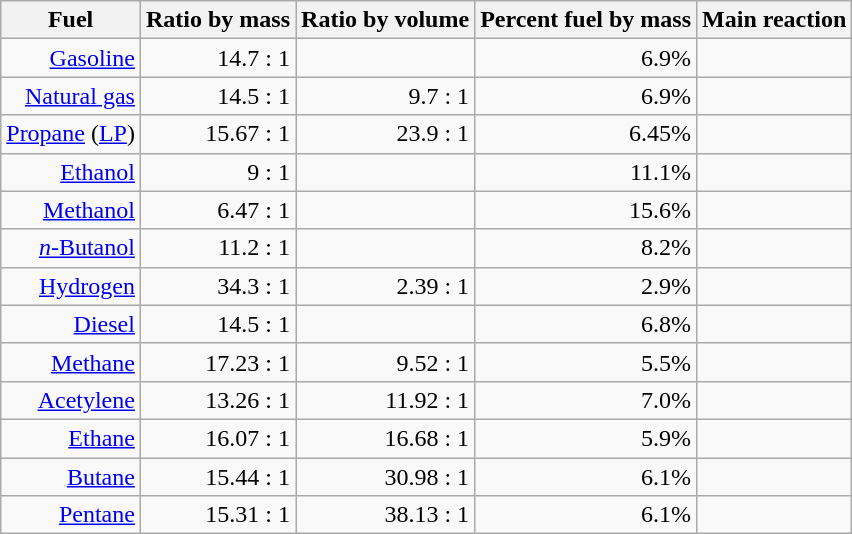<table class="wikitable sortable" style="text-align:right;">
<tr>
<th>Fuel</th>
<th data-sort-type="number">Ratio by mass </th>
<th data-sort-type="number">Ratio by volume </th>
<th data-sort-type="number">Percent fuel by mass</th>
<th>Main reaction</th>
</tr>
<tr>
<td><a href='#'>Gasoline</a></td>
<td>14.7 : 1</td>
<td></td>
<td>6.9%</td>
<td></td>
</tr>
<tr>
<td><a href='#'>Natural gas</a></td>
<td>14.5 : 1</td>
<td>9.7  : 1</td>
<td>6.9%</td>
<td></td>
</tr>
<tr>
<td><a href='#'>Propane</a> (<a href='#'>LP</a>)</td>
<td>15.67 : 1</td>
<td>23.9 : 1</td>
<td>6.45%</td>
<td></td>
</tr>
<tr>
<td><a href='#'>Ethanol</a></td>
<td>9 : 1</td>
<td></td>
<td>11.1%</td>
<td></td>
</tr>
<tr>
<td><a href='#'>Methanol</a></td>
<td>6.47 : 1</td>
<td></td>
<td>15.6%</td>
<td></td>
</tr>
<tr>
<td><a href='#'><em>n</em>-Butanol</a></td>
<td>11.2 : 1</td>
<td></td>
<td>8.2%</td>
<td></td>
</tr>
<tr>
<td><a href='#'>Hydrogen</a></td>
<td>34.3 : 1</td>
<td>2.39 : 1</td>
<td>2.9%</td>
<td></td>
</tr>
<tr>
<td><a href='#'>Diesel</a></td>
<td>14.5 : 1 </td>
<td></td>
<td>6.8%</td>
<td></td>
</tr>
<tr>
<td><a href='#'>Methane</a></td>
<td>17.23 : 1</td>
<td>9.52 : 1</td>
<td>5.5%</td>
<td></td>
</tr>
<tr>
<td><a href='#'>Acetylene</a></td>
<td>13.26 : 1 </td>
<td>11.92 : 1</td>
<td>7.0%</td>
<td></td>
</tr>
<tr>
<td><a href='#'>Ethane</a></td>
<td>16.07 : 1 </td>
<td>16.68 : 1</td>
<td>5.9%</td>
<td></td>
</tr>
<tr>
<td><a href='#'>Butane</a></td>
<td>15.44 : 1 </td>
<td>30.98 : 1</td>
<td>6.1%</td>
<td></td>
</tr>
<tr>
<td><a href='#'>Pentane</a></td>
<td>15.31 : 1 </td>
<td>38.13 : 1</td>
<td>6.1%</td>
<td></td>
</tr>
</table>
